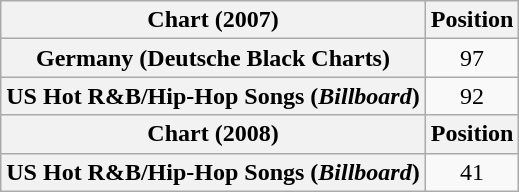<table class="wikitable sortable plainrowheaders">
<tr>
<th scope="col">Chart (2007)</th>
<th scope="col">Position</th>
</tr>
<tr>
<th scope="row">Germany (Deutsche Black Charts)</th>
<td align="center">97</td>
</tr>
<tr>
<th scope="row">US Hot R&B/Hip-Hop Songs (<em>Billboard</em>)</th>
<td style="text-align:center">92</td>
</tr>
<tr>
<th>Chart (2008)</th>
<th>Position</th>
</tr>
<tr>
<th scope="row">US Hot R&B/Hip-Hop Songs (<em>Billboard</em>)</th>
<td style="text-align:center">41</td>
</tr>
</table>
